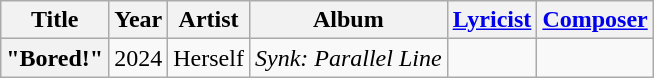<table class="wikitable plainrowheaders" style="text-align:center">
<tr>
<th scope="col">Title</th>
<th scope="col">Year</th>
<th scope="col">Artist</th>
<th scope="col">Album</th>
<th scope="col"><a href='#'>Lyricist</a></th>
<th scope="col"><a href='#'>Composer</a></th>
</tr>
<tr>
<th scope="row">"Bored!"</th>
<td>2024</td>
<td>Herself</td>
<td><em>Synk: Parallel Line</em></td>
<td></td>
<td></td>
</tr>
</table>
